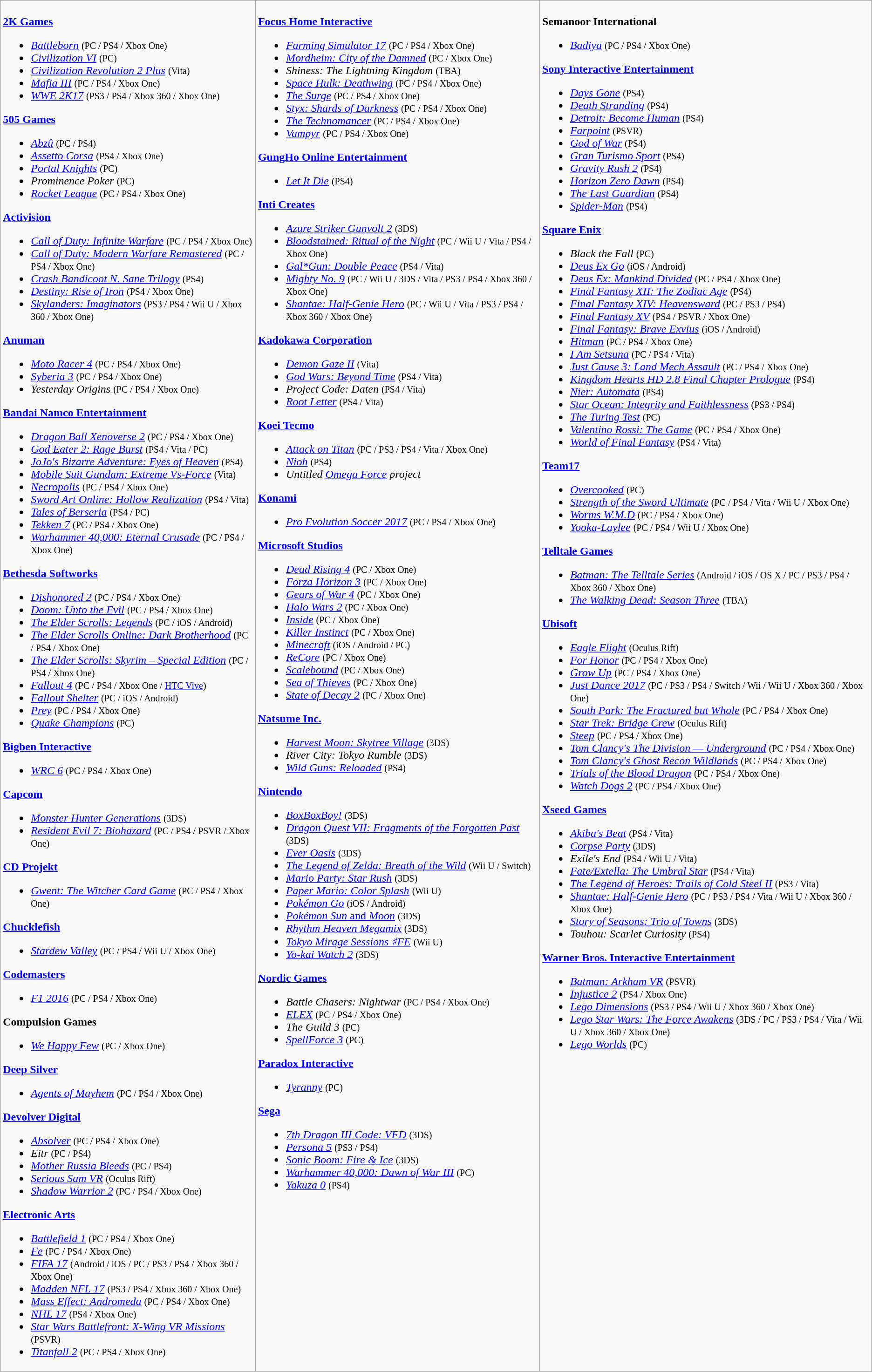<table class="wikitable">
<tr>
<td valign=top><br><strong><a href='#'>2K Games</a></strong><ul><li><em><a href='#'>Battleborn</a></em> <small>(PC / PS4 / Xbox One)</small></li><li><em><a href='#'>Civilization VI</a></em> <small>(PC)</small></li><li><em><a href='#'>Civilization Revolution 2 Plus</a></em> <small>(Vita)</small></li><li><em><a href='#'>Mafia III</a></em> <small>(PC / PS4 / Xbox One)</small></li><li><em><a href='#'>WWE 2K17</a></em> <small>(PS3 / PS4 / Xbox 360 / Xbox One)</small></li></ul><strong><a href='#'>505 Games</a></strong><ul><li><em><a href='#'>Abzû</a></em> <small>(PC / PS4)</small></li><li><em><a href='#'>Assetto Corsa</a></em> <small>(PS4 / Xbox One)</small></li><li><em><a href='#'>Portal Knights</a></em> <small>(PC)</small></li><li><em>Prominence Poker</em> <small>(PC)</small></li><li><em><a href='#'>Rocket League</a></em> <small>(PC / PS4 / Xbox One)</small></li></ul><strong><a href='#'>Activision</a></strong><ul><li><em><a href='#'>Call of Duty: Infinite Warfare</a></em> <small>(PC / PS4 / Xbox One)</small></li><li><em><a href='#'>Call of Duty: Modern Warfare Remastered</a></em> <small>(PC / PS4 / Xbox One)</small></li><li><em><a href='#'>Crash Bandicoot N. Sane Trilogy</a></em> <small>(PS4)</small></li><li><em><a href='#'>Destiny: Rise of Iron</a></em> <small>(PS4 / Xbox One)</small></li><li><em><a href='#'>Skylanders: Imaginators</a></em> <small>(PS3 / PS4 / Wii U / Xbox 360 / Xbox One)</small></li></ul><strong><a href='#'>Anuman</a></strong><ul><li><em><a href='#'>Moto Racer 4</a></em> <small>(PC / PS4 / Xbox One)</small></li><li><em><a href='#'>Syberia 3</a></em> <small>(PC / PS4 / Xbox One)</small></li><li><em>Yesterday Origins</em> <small>(PC / PS4 / Xbox One)</small></li></ul><strong><a href='#'>Bandai Namco Entertainment</a></strong><ul><li><em><a href='#'>Dragon Ball Xenoverse 2</a></em> <small>(PC / PS4 / Xbox One)</small></li><li><em><a href='#'>God Eater 2: Rage Burst</a></em> <small>(PS4 / Vita / PC)</small></li><li><em><a href='#'>JoJo's Bizarre Adventure: Eyes of Heaven</a></em> <small>(PS4)</small></li><li><em><a href='#'>Mobile Suit Gundam: Extreme Vs-Force</a></em> <small>(Vita)</small></li><li><em><a href='#'>Necropolis</a></em> <small>(PC / PS4 / Xbox One)</small></li><li><em><a href='#'>Sword Art Online: Hollow Realization</a></em> <small>(PS4 / Vita)</small></li><li><em><a href='#'>Tales of Berseria</a></em> <small>(PS4 / PC)</small></li><li><em><a href='#'>Tekken 7</a></em> <small>(PC / PS4 / Xbox One)</small></li><li><em><a href='#'>Warhammer 40,000: Eternal Crusade</a></em> <small>(PC / PS4 / Xbox One)</small></li></ul><strong><a href='#'>Bethesda Softworks</a></strong><ul><li><em><a href='#'>Dishonored 2</a></em> <small>(PC / PS4 / Xbox One)</small></li><li><em><a href='#'>Doom: Unto the Evil</a></em> <small>(PC / PS4 / Xbox One)</small></li><li><em><a href='#'>The Elder Scrolls: Legends</a></em> <small>(PC / iOS / Android)</small></li><li><em><a href='#'>The Elder Scrolls Online: Dark Brotherhood</a></em> <small>(PC / PS4 / Xbox One)</small></li><li><em><a href='#'>The Elder Scrolls: Skyrim – Special Edition</a></em> <small>(PC / PS4 / Xbox One)</small></li><li><em><a href='#'>Fallout 4</a></em> <small>(PC / PS4 / Xbox One / <a href='#'>HTC Vive</a>)</small></li><li><em><a href='#'>Fallout Shelter</a></em> <small>(PC / iOS / Android)</small></li><li><em><a href='#'>Prey</a></em> <small>(PC / PS4 / Xbox One)</small></li><li><em><a href='#'>Quake Champions</a></em> <small>(PC)</small></li></ul><strong><a href='#'>Bigben Interactive</a></strong><ul><li><em><a href='#'>WRC 6</a></em> <small>(PC / PS4 / Xbox One)</small></li></ul><strong><a href='#'>Capcom</a></strong><ul><li><em><a href='#'>Monster Hunter Generations</a></em> <small>(3DS)</small></li><li><em><a href='#'>Resident Evil 7: Biohazard</a></em> <small>(PC / PS4 / PSVR / Xbox One)</small></li></ul><strong><a href='#'>CD Projekt</a></strong><ul><li><em><a href='#'>Gwent: The Witcher Card Game</a></em> <small>(PC / PS4 / Xbox One)</small></li></ul><strong><a href='#'>Chucklefish</a></strong><ul><li><em><a href='#'>Stardew Valley</a></em> <small>(PC / PS4 / Wii U / Xbox One)</small></li></ul><strong><a href='#'>Codemasters</a></strong><ul><li><em><a href='#'>F1 2016</a></em> <small>(PC / PS4 / Xbox One)</small></li></ul><strong>Compulsion Games</strong><ul><li><em><a href='#'>We Happy Few</a></em> <small>(PC / Xbox One)</small></li></ul><strong><a href='#'>Deep Silver</a></strong><ul><li><em><a href='#'>Agents of Mayhem</a></em> <small>(PC / PS4 / Xbox One)</small></li></ul><strong><a href='#'>Devolver Digital</a></strong><ul><li><em><a href='#'>Absolver</a></em> <small>(PC / PS4 / Xbox One)</small></li><li><em>Eitr</em> <small>(PC / PS4)</small></li><li><em><a href='#'>Mother Russia Bleeds</a></em> <small>(PC / PS4)</small></li><li><em><a href='#'>Serious Sam VR</a></em> <small>(Oculus Rift)</small></li><li><em><a href='#'>Shadow Warrior 2</a></em> <small>(PC / PS4 / Xbox One)</small></li></ul><strong><a href='#'>Electronic Arts</a></strong><ul><li><em><a href='#'>Battlefield 1</a></em> <small>(PC / PS4 / Xbox One)</small></li><li><em><a href='#'>Fe</a></em> <small>(PC / PS4 / Xbox One)</small></li><li><em><a href='#'>FIFA 17</a></em> <small>(Android / iOS / PC / PS3 / PS4 / Xbox 360 / Xbox One)</small></li><li><em><a href='#'>Madden NFL 17</a></em> <small>(PS3 / PS4 / Xbox 360 / Xbox One)</small></li><li><em><a href='#'>Mass Effect: Andromeda</a></em> <small>(PC / PS4 / Xbox One)</small></li><li><em><a href='#'>NHL 17</a></em> <small>(PS4 / Xbox One)</small></li><li><em><a href='#'>Star Wars Battlefront: X-Wing VR Missions</a></em> <small>(PSVR)</small></li><li><em><a href='#'>Titanfall 2</a></em> <small>(PC / PS4 / Xbox One)</small></li></ul></td>
<td valign=top><br><strong><a href='#'>Focus Home Interactive</a></strong><ul><li><em><a href='#'>Farming Simulator 17</a></em> <small>(PC / PS4 / Xbox One)</small></li><li><em><a href='#'>Mordheim: City of the Damned</a></em> <small>(PC / Xbox One)</small></li><li><em>Shiness: The Lightning Kingdom</em> <small>(TBA)</small></li><li><em><a href='#'>Space Hulk: Deathwing</a></em> <small>(PC / PS4 / Xbox One)</small></li><li><em><a href='#'>The Surge</a></em> <small>(PC / PS4 / Xbox One)</small></li><li><em><a href='#'>Styx: Shards of Darkness</a></em> <small>(PC / PS4 / Xbox One)</small></li><li><em><a href='#'>The Technomancer</a></em> <small>(PC / PS4 / Xbox One)</small></li><li><em><a href='#'>Vampyr</a></em> <small>(PC / PS4 / Xbox One)</small></li></ul><strong><a href='#'>GungHo Online Entertainment</a></strong><ul><li><em><a href='#'>Let It Die</a></em> <small>(PS4)</small></li></ul><strong><a href='#'>Inti Creates</a></strong><ul><li><em><a href='#'>Azure Striker Gunvolt 2</a></em> <small>(3DS)</small></li><li><em><a href='#'>Bloodstained: Ritual of the Night</a></em> <small>(PC / Wii U / Vita / PS4 / Xbox One)</small></li><li><em><a href='#'>Gal*Gun: Double Peace</a></em> <small>(PS4 / Vita)</small></li><li><em><a href='#'>Mighty No. 9</a></em> <small>(PC / Wii U / 3DS / Vita / PS3 / PS4 / Xbox 360 / Xbox One)</small></li><li><em><a href='#'>Shantae: Half-Genie Hero</a></em> <small>(PC / Wii U / Vita / PS3 / PS4 / Xbox 360 / Xbox One)</small></li></ul><strong><a href='#'>Kadokawa Corporation</a></strong><ul><li><em><a href='#'>Demon Gaze II</a></em> <small>(Vita)</small></li><li><em><a href='#'>God Wars: Beyond Time</a></em> <small>(PS4 / Vita)</small></li><li><em>Project Code: Daten</em> <small>(PS4 / Vita)</small></li><li><em><a href='#'>Root Letter</a></em> <small>(PS4 / Vita)</small></li></ul><strong><a href='#'>Koei Tecmo</a></strong><ul><li><em><a href='#'>Attack on Titan</a></em> <small>(PC / PS3 / PS4 / Vita / Xbox One)</small></li><li><em><a href='#'>Nioh</a></em> <small>(PS4)</small></li><li><em>Untitled <a href='#'>Omega Force</a> project</em></li></ul><strong><a href='#'>Konami</a></strong><ul><li><em><a href='#'>Pro Evolution Soccer 2017</a></em> <small>(PC / PS4 / Xbox One)</small></li></ul><strong><a href='#'>Microsoft Studios</a></strong><ul><li><em><a href='#'>Dead Rising 4</a></em> <small>(PC / Xbox One)</small></li><li><em><a href='#'>Forza Horizon 3</a></em> <small>(PC / Xbox One)</small></li><li><em><a href='#'>Gears of War 4</a></em> <small>(PC / Xbox One)</small></li><li><em><a href='#'>Halo Wars 2</a></em> <small>(PC / Xbox One)</small></li><li><em><a href='#'>Inside</a></em> <small>(PC / Xbox One)</small></li><li><em><a href='#'>Killer Instinct</a></em> <small>(PC / Xbox One)</small></li><li><em><a href='#'>Minecraft</a></em> <small>(iOS / Android / PC)</small></li><li><em><a href='#'>ReCore</a></em> <small>(PC / Xbox One)</small></li><li><em><a href='#'>Scalebound</a></em> <small>(PC / Xbox One)</small></li><li><em><a href='#'>Sea of Thieves</a></em> <small>(PC / Xbox One)</small></li><li><em><a href='#'>State of Decay 2</a></em> <small>(PC / Xbox One)</small></li></ul><strong><a href='#'>Natsume Inc.</a></strong><ul><li><em><a href='#'>Harvest Moon: Skytree Village</a></em> <small>(3DS)</small></li><li><em>River City: Tokyo Rumble</em> <small>(3DS)</small></li><li><em><a href='#'>Wild Guns: Reloaded</a></em> <small>(PS4)</small></li></ul><strong><a href='#'>Nintendo</a></strong><ul><li><em><a href='#'>BoxBoxBoy!</a></em> <small>(3DS)</small></li><li><em><a href='#'>Dragon Quest VII: Fragments of the Forgotten Past</a></em> <small>(3DS)</small></li><li><em><a href='#'>Ever Oasis</a></em> <small>(3DS)</small></li><li><em><a href='#'>The Legend of Zelda: Breath of the Wild</a></em> <small>(Wii U / Switch)</small></li><li><em><a href='#'>Mario Party: Star Rush</a></em> <small>(3DS)</small></li><li><em><a href='#'>Paper Mario: Color Splash</a></em> <small>(Wii U)</small></li><li><em><a href='#'>Pokémon Go</a></em> <small>(iOS / Android)</small></li><li><a href='#'><em>Pokémon Sun</em> and <em>Moon</em></a> <small>(3DS)</small></li><li><em><a href='#'>Rhythm Heaven Megamix</a></em> <small>(3DS)</small></li><li><em><a href='#'>Tokyo Mirage Sessions ♯FE</a></em> <small>(Wii U)</small></li><li><em><a href='#'>Yo-kai Watch 2</a></em> <small>(3DS)</small></li></ul><strong><a href='#'>Nordic Games</a></strong><ul><li><em>Battle Chasers: Nightwar</em> <small>(PC / PS4 / Xbox One)</small></li><li><em><a href='#'>ELEX</a></em> <small>(PC / PS4 / Xbox One)</small></li><li><em>The Guild 3</em> <small>(PC)</small></li><li><em><a href='#'>SpellForce 3</a></em> <small>(PC)</small></li></ul><strong><a href='#'>Paradox Interactive</a></strong><ul><li><em><a href='#'>Tyranny</a></em> <small>(PC)</small></li></ul><strong><a href='#'>Sega</a></strong><ul><li><em><a href='#'>7th Dragon III Code: VFD</a></em> <small>(3DS)</small></li><li><em><a href='#'>Persona 5</a></em> <small>(PS3 / PS4)</small></li><li><em><a href='#'>Sonic Boom: Fire & Ice</a></em> <small>(3DS)</small></li><li><em><a href='#'>Warhammer 40,000: Dawn of War III</a></em> <small>(PC)</small></li><li><em><a href='#'>Yakuza 0</a></em> <small>(PS4)</small></li></ul></td>
<td valign=top><br><strong>Semanoor International</strong><ul><li><em><a href='#'>Badiya</a></em> <small>(PC / PS4 / Xbox One)</small></li></ul><strong><a href='#'>Sony Interactive Entertainment</a></strong><ul><li><em><a href='#'>Days Gone</a></em> <small>(PS4)</small></li><li><em><a href='#'>Death Stranding</a></em> <small>(PS4)</small></li><li><em><a href='#'>Detroit: Become Human</a></em> <small>(PS4)</small></li><li><em><a href='#'>Farpoint</a></em> <small>(PSVR)</small></li><li><em><a href='#'>God of War</a></em> <small>(PS4)</small></li><li><em><a href='#'>Gran Turismo Sport</a></em> <small>(PS4)</small></li><li><em><a href='#'>Gravity Rush 2</a></em> <small>(PS4)</small></li><li><em><a href='#'>Horizon Zero Dawn</a></em> <small>(PS4)</small></li><li><em><a href='#'>The Last Guardian</a></em> <small>(PS4)</small></li><li><em><a href='#'>Spider-Man</a></em> <small>(PS4)</small></li></ul><strong><a href='#'>Square Enix</a></strong><ul><li><em>Black the Fall</em> <small>(PC)</small></li><li><em><a href='#'>Deus Ex Go</a></em> <small>(iOS / Android)</small></li><li><em><a href='#'>Deus Ex: Mankind Divided</a></em> <small>(PC / PS4 / Xbox One)</small></li><li><em><a href='#'>Final Fantasy XII: The Zodiac Age</a></em> <small>(PS4)</small></li><li><em><a href='#'>Final Fantasy XIV: Heavensward</a></em> <small>(PC / PS3 / PS4)</small></li><li><em><a href='#'>Final Fantasy XV</a></em> <small>(PS4 / PSVR / Xbox One)</small></li><li><em><a href='#'>Final Fantasy: Brave Exvius</a></em> <small>(iOS / Android)</small></li><li><em><a href='#'>Hitman</a></em> <small>(PC / PS4 / Xbox One)</small></li><li><em><a href='#'>I Am Setsuna</a></em> <small>(PC / PS4 / Vita)</small></li><li><em><a href='#'>Just Cause 3: Land Mech Assault</a></em> <small>(PC / PS4 / Xbox One)</small></li><li><em><a href='#'>Kingdom Hearts HD 2.8 Final Chapter Prologue</a></em> <small>(PS4)</small></li><li><em><a href='#'>Nier: Automata</a></em> <small>(PS4)</small></li><li><em><a href='#'>Star Ocean: Integrity and Faithlessness</a></em> <small>(PS3 / PS4)</small></li><li><em><a href='#'>The Turing Test</a></em> <small>(PC)</small></li><li><em><a href='#'>Valentino Rossi: The Game</a></em> <small>(PC / PS4 / Xbox One)</small></li><li><em><a href='#'>World of Final Fantasy</a></em> <small>(PS4 / Vita)</small></li></ul><strong><a href='#'>Team17</a></strong><ul><li><em><a href='#'>Overcooked</a></em> <small>(PC)</small></li><li><em><a href='#'>Strength of the Sword Ultimate</a></em> <small>(PC / PS4 / Vita / Wii U / Xbox One)</small></li><li><em><a href='#'>Worms W.M.D</a></em> <small>(PC / PS4 / Xbox One)</small></li><li><em><a href='#'>Yooka-Laylee</a></em> <small>(PC / PS4 / Wii U / Xbox One)</small></li></ul><strong><a href='#'>Telltale Games</a></strong><ul><li><em><a href='#'>Batman: The Telltale Series</a></em> <small>(Android / iOS / OS X / PC / PS3 / PS4 / Xbox 360 / Xbox One)</small></li><li><em><a href='#'>The Walking Dead: Season Three</a></em> <small>(TBA)</small></li></ul><strong><a href='#'>Ubisoft</a></strong><ul><li><em><a href='#'>Eagle Flight</a></em> <small>(Oculus Rift)</small></li><li><em><a href='#'>For Honor</a></em> <small>(PC / PS4 / Xbox One)</small></li><li><em><a href='#'>Grow Up</a></em> <small>(PC / PS4 / Xbox One)</small></li><li><em><a href='#'>Just Dance 2017</a></em> <small>(PC / PS3 / PS4 / Switch / Wii / Wii U / Xbox 360 / Xbox One)</small></li><li><em><a href='#'>South Park: The Fractured but Whole</a></em> <small>(PC / PS4 / Xbox One)</small></li><li><em><a href='#'>Star Trek: Bridge Crew</a></em> <small>(Oculus Rift)</small></li><li><em><a href='#'>Steep</a></em> <small>(PC / PS4 / Xbox One)</small></li><li><em><a href='#'>Tom Clancy's The Division — Underground</a></em> <small>(PC / PS4 / Xbox One)</small></li><li><em><a href='#'>Tom Clancy's Ghost Recon Wildlands</a></em> <small>(PC / PS4 / Xbox One)</small></li><li><em><a href='#'>Trials of the Blood Dragon</a></em> <small>(PC / PS4 / Xbox One)</small></li><li><em><a href='#'>Watch Dogs 2</a></em> <small>(PC / PS4 / Xbox One)</small></li></ul><strong><a href='#'>Xseed Games</a></strong><ul><li><em><a href='#'>Akiba's Beat</a></em> <small>(PS4 / Vita)</small></li><li><em><a href='#'>Corpse Party</a></em> <small>(3DS)</small></li><li><em>Exile's End</em> <small>(PS4 / Wii U / Vita)</small></li><li><em><a href='#'>Fate/Extella: The Umbral Star</a></em> <small>(PS4 / Vita)</small></li><li><em><a href='#'>The Legend of Heroes: Trails of Cold Steel II</a></em> <small>(PS3 / Vita)</small></li><li><em><a href='#'>Shantae: Half-Genie Hero</a></em> <small>(PC / PS3 / PS4 / Vita / Wii U / Xbox 360 / Xbox One)</small></li><li><em><a href='#'>Story of Seasons: Trio of Towns</a></em> <small>(3DS)</small></li><li><em>Touhou: Scarlet Curiosity</em> <small>(PS4)</small></li></ul><strong><a href='#'>Warner Bros. Interactive Entertainment</a></strong><ul><li><em><a href='#'>Batman: Arkham VR</a></em> <small>(PSVR)</small></li><li><em><a href='#'>Injustice 2</a></em> <small>(PS4 / Xbox One)</small></li><li><em><a href='#'>Lego Dimensions</a></em> <small>(PS3 / PS4 / Wii U / Xbox 360 / Xbox One)</small></li><li><em><a href='#'>Lego Star Wars: The Force Awakens</a></em> <small>(3DS / PC / PS3 / PS4 / Vita / Wii U / Xbox 360 / Xbox One)</small></li><li><em><a href='#'>Lego Worlds</a></em> <small>(PC)</small></li></ul></td>
</tr>
</table>
